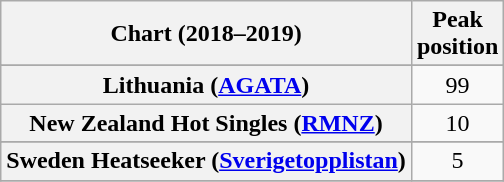<table class="wikitable sortable plainrowheaders" style="text-align:center">
<tr>
<th scope="col">Chart (2018–2019)</th>
<th scope="col">Peak<br>position</th>
</tr>
<tr>
</tr>
<tr>
</tr>
<tr>
</tr>
<tr>
<th scope="row">Lithuania (<a href='#'>AGATA</a>)</th>
<td>99</td>
</tr>
<tr>
<th scope="row">New Zealand Hot Singles (<a href='#'>RMNZ</a>)</th>
<td>10</td>
</tr>
<tr>
</tr>
<tr>
</tr>
<tr>
<th scope="row">Sweden Heatseeker (<a href='#'>Sverigetopplistan</a>)</th>
<td>5</td>
</tr>
<tr>
</tr>
</table>
